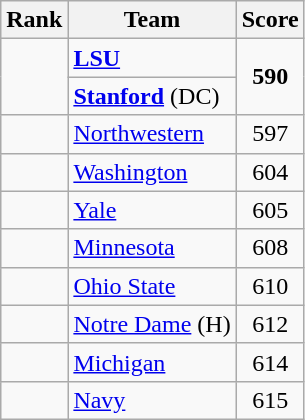<table class="wikitable sortable" style="text-align:center">
<tr>
<th dat-sort-type=number>Rank</th>
<th>Team</th>
<th>Score</th>
</tr>
<tr>
<td rowspan=2></td>
<td align=left><strong><a href='#'>LSU</a></strong></td>
<td rowspan=2><strong>590</strong></td>
</tr>
<tr>
<td align=left><strong><a href='#'>Stanford</a></strong> (DC)</td>
</tr>
<tr>
<td></td>
<td align=left><a href='#'>Northwestern</a></td>
<td>597</td>
</tr>
<tr>
<td></td>
<td align=left><a href='#'>Washington</a></td>
<td>604</td>
</tr>
<tr>
<td></td>
<td align=left><a href='#'>Yale</a></td>
<td>605</td>
</tr>
<tr>
<td></td>
<td align=left><a href='#'>Minnesota</a></td>
<td>608</td>
</tr>
<tr>
<td></td>
<td align=left><a href='#'>Ohio State</a></td>
<td>610</td>
</tr>
<tr>
<td></td>
<td align=left><a href='#'>Notre Dame</a> (H)</td>
<td>612</td>
</tr>
<tr>
<td></td>
<td align=left><a href='#'>Michigan</a></td>
<td>614</td>
</tr>
<tr>
<td></td>
<td align=left><a href='#'>Navy</a></td>
<td>615</td>
</tr>
</table>
